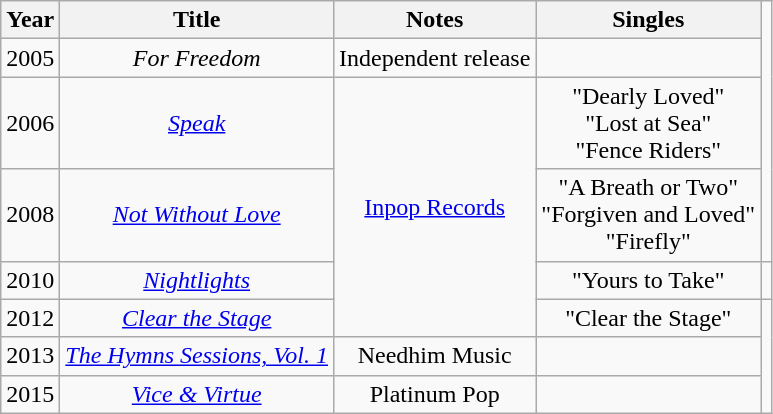<table class="wikitable plainrowheaders" style="text-align:center;">
<tr>
<th scope="col">Year</th>
<th scope="col">Title</th>
<th scope="col">Notes</th>
<th scope="col">Singles</th>
</tr>
<tr>
<td>2005</td>
<td><em>For Freedom</em></td>
<td>Independent release</td>
<td></td>
</tr>
<tr>
<td>2006</td>
<td><em><a href='#'>Speak</a></em></td>
<td rowspan=4><a href='#'>Inpop Records</a></td>
<td>"Dearly Loved"<br>"Lost at Sea"<br>"Fence Riders"</td>
</tr>
<tr>
<td>2008</td>
<td><em><a href='#'>Not Without Love</a></em></td>
<td>"A Breath or Two"<br>"Forgiven and Loved"<br>"Firefly"</td>
</tr>
<tr>
<td>2010</td>
<td><em><a href='#'>Nightlights</a></em></td>
<td>"Yours to Take"</td>
<td></td>
</tr>
<tr>
<td>2012</td>
<td><em><a href='#'>Clear the Stage</a></em></td>
<td>"Clear the Stage"</td>
</tr>
<tr>
<td>2013</td>
<td><em><a href='#'>The Hymns Sessions, Vol. 1</a></em></td>
<td>Needhim Music</td>
<td></td>
</tr>
<tr>
<td>2015</td>
<td><em><a href='#'>Vice & Virtue</a></em></td>
<td>Platinum Pop</td>
<td></td>
</tr>
</table>
